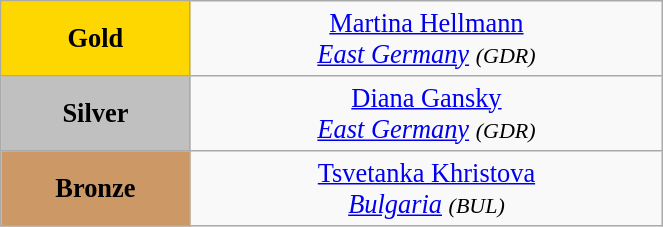<table class="wikitable" style=" text-align:center; font-size:110%;" width="35%">
<tr>
<td bgcolor="gold"><strong>Gold</strong></td>
<td> <a href='#'>Martina Hellmann</a><br><em><a href='#'>East Germany</a> <small>(GDR)</small></em></td>
</tr>
<tr>
<td bgcolor="silver"><strong>Silver</strong></td>
<td> <a href='#'>Diana Gansky</a><br><em><a href='#'>East Germany</a> <small>(GDR)</small></em></td>
</tr>
<tr>
<td bgcolor="CC9966"><strong>Bronze</strong></td>
<td> <a href='#'>Tsvetanka Khristova</a><br><em><a href='#'>Bulgaria</a> <small>(BUL)</small></em></td>
</tr>
</table>
